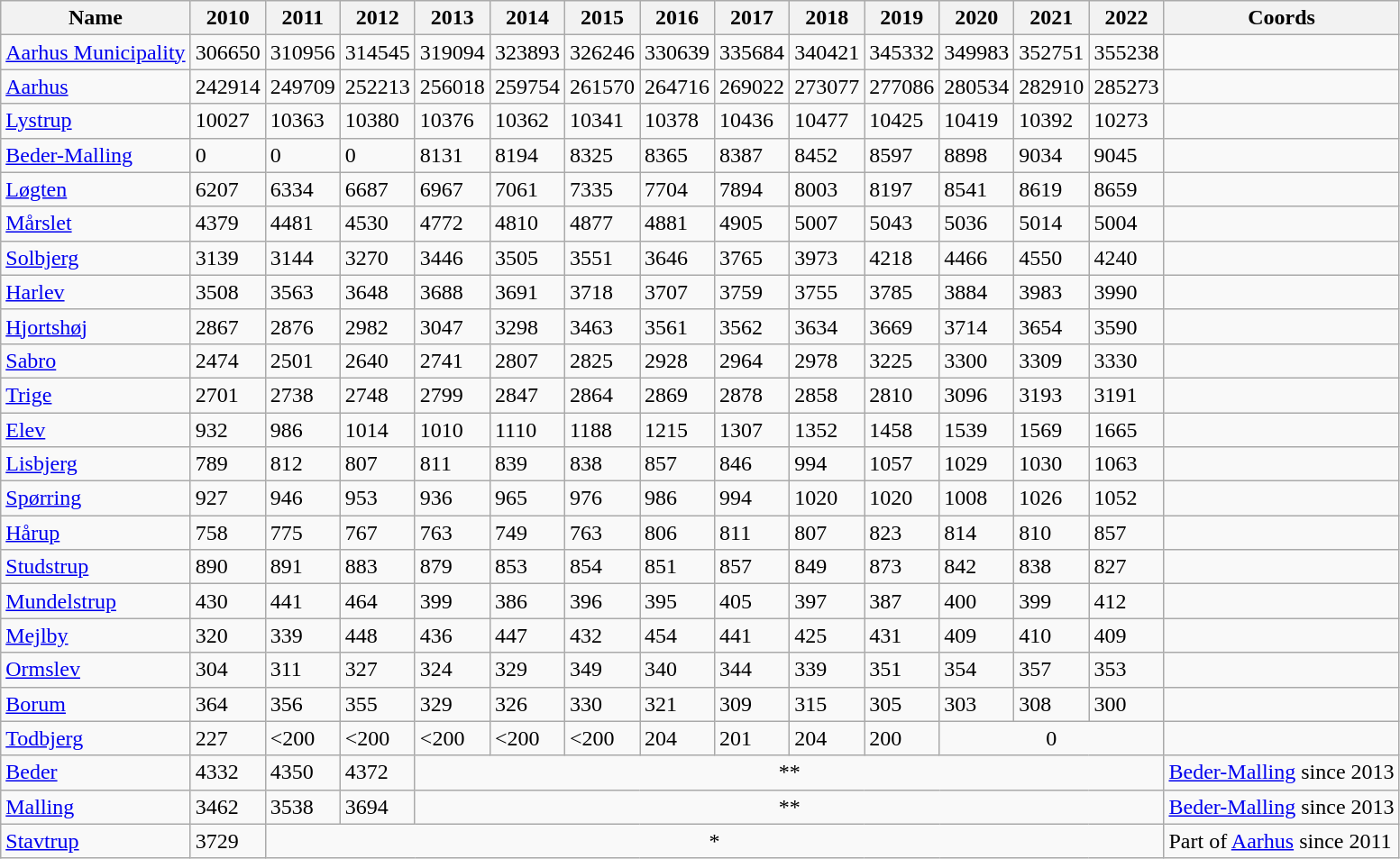<table class="wikitable sortable">
<tr>
<th>Name</th>
<th>2010</th>
<th>2011</th>
<th>2012</th>
<th>2013</th>
<th>2014</th>
<th>2015</th>
<th>2016</th>
<th>2017</th>
<th>2018</th>
<th>2019</th>
<th>2020</th>
<th>2021</th>
<th>2022</th>
<th>Coords</th>
</tr>
<tr>
<td><a href='#'>Aarhus Municipality</a></td>
<td>306650</td>
<td>310956</td>
<td>314545</td>
<td>319094</td>
<td>323893</td>
<td>326246</td>
<td>330639</td>
<td>335684</td>
<td>340421</td>
<td>345332</td>
<td>349983</td>
<td>352751</td>
<td>355238</td>
<td></td>
</tr>
<tr>
<td><a href='#'>Aarhus</a></td>
<td>242914</td>
<td>249709</td>
<td>252213</td>
<td>256018</td>
<td>259754</td>
<td>261570</td>
<td>264716</td>
<td>269022</td>
<td>273077</td>
<td>277086</td>
<td>280534</td>
<td>282910</td>
<td>285273</td>
<td></td>
</tr>
<tr>
<td><a href='#'>Lystrup</a></td>
<td>10027</td>
<td>10363</td>
<td>10380</td>
<td>10376</td>
<td>10362</td>
<td>10341</td>
<td>10378</td>
<td>10436</td>
<td>10477</td>
<td>10425</td>
<td>10419</td>
<td>10392</td>
<td>10273</td>
<td></td>
</tr>
<tr>
<td><a href='#'>Beder-Malling</a></td>
<td>0</td>
<td>0</td>
<td>0</td>
<td>8131</td>
<td>8194</td>
<td>8325</td>
<td>8365</td>
<td>8387</td>
<td>8452</td>
<td>8597</td>
<td red>8898</td>
<td>9034</td>
<td>9045</td>
<td></td>
</tr>
<tr>
<td><a href='#'>Løgten</a></td>
<td>6207</td>
<td>6334</td>
<td>6687</td>
<td>6967</td>
<td>7061</td>
<td>7335</td>
<td>7704</td>
<td>7894</td>
<td>8003</td>
<td>8197</td>
<td red>8541</td>
<td>8619</td>
<td>8659</td>
<td></td>
</tr>
<tr>
<td><a href='#'>Mårslet</a></td>
<td>4379</td>
<td>4481</td>
<td>4530</td>
<td>4772</td>
<td>4810</td>
<td>4877</td>
<td>4881</td>
<td>4905</td>
<td>5007</td>
<td>5043</td>
<td>5036</td>
<td>5014</td>
<td>5004</td>
<td></td>
</tr>
<tr>
<td><a href='#'>Solbjerg</a></td>
<td>3139</td>
<td>3144</td>
<td>3270</td>
<td>3446</td>
<td>3505</td>
<td>3551</td>
<td>3646</td>
<td>3765</td>
<td>3973</td>
<td red>4218</td>
<td red>4466</td>
<td>4550</td>
<td red>4240</td>
<td></td>
</tr>
<tr>
<td><a href='#'>Harlev</a></td>
<td>3508</td>
<td>3563</td>
<td>3648</td>
<td>3688</td>
<td>3691</td>
<td>3718</td>
<td>3707</td>
<td>3759</td>
<td>3755</td>
<td>3785</td>
<td>3884</td>
<td>3983</td>
<td>3990</td>
<td></td>
</tr>
<tr>
<td><a href='#'>Hjortshøj</a></td>
<td>2867</td>
<td>2876</td>
<td>2982</td>
<td>3047</td>
<td>3298</td>
<td>3463</td>
<td>3561</td>
<td>3562</td>
<td>3634</td>
<td>3669</td>
<td>3714</td>
<td>3654</td>
<td>3590</td>
<td></td>
</tr>
<tr>
<td><a href='#'>Sabro</a></td>
<td>2474</td>
<td>2501</td>
<td>2640</td>
<td>2741</td>
<td>2807</td>
<td>2825</td>
<td>2928</td>
<td>2964</td>
<td>2978</td>
<td red>3225</td>
<td>3300</td>
<td>3309</td>
<td>3330</td>
<td></td>
</tr>
<tr>
<td><a href='#'>Trige</a></td>
<td>2701</td>
<td>2738</td>
<td>2748</td>
<td>2799</td>
<td>2847</td>
<td>2864</td>
<td>2869</td>
<td>2878</td>
<td>2858</td>
<td>2810</td>
<td red>3096</td>
<td>3193</td>
<td>3191</td>
<td></td>
</tr>
<tr>
<td><a href='#'>Elev</a></td>
<td>932</td>
<td>986</td>
<td>1014</td>
<td>1010</td>
<td>1110</td>
<td>1188</td>
<td>1215</td>
<td>1307</td>
<td>1352</td>
<td>1458</td>
<td>1539</td>
<td>1569</td>
<td>1665</td>
<td></td>
</tr>
<tr>
<td><a href='#'>Lisbjerg</a></td>
<td>789</td>
<td>812</td>
<td>807</td>
<td>811</td>
<td>839</td>
<td>838</td>
<td>857</td>
<td>846</td>
<td red>994</td>
<td>1057</td>
<td>1029</td>
<td>1030</td>
<td>1063</td>
<td></td>
</tr>
<tr>
<td><a href='#'>Spørring</a></td>
<td>927</td>
<td>946</td>
<td>953</td>
<td>936</td>
<td>965</td>
<td>976</td>
<td>986</td>
<td>994</td>
<td>1020</td>
<td>1020</td>
<td>1008</td>
<td>1026</td>
<td>1052</td>
<td></td>
</tr>
<tr>
<td><a href='#'>Hårup</a></td>
<td>758</td>
<td>775</td>
<td>767</td>
<td>763</td>
<td>749</td>
<td>763</td>
<td>806</td>
<td>811</td>
<td>807</td>
<td>823</td>
<td>814</td>
<td>810</td>
<td>857</td>
<td></td>
</tr>
<tr>
<td><a href='#'>Studstrup</a></td>
<td>890</td>
<td>891</td>
<td>883</td>
<td>879</td>
<td>853</td>
<td>854</td>
<td>851</td>
<td>857</td>
<td>849</td>
<td>873</td>
<td>842</td>
<td>838</td>
<td>827</td>
<td></td>
</tr>
<tr>
<td><a href='#'>Mundelstrup</a></td>
<td>430</td>
<td>441</td>
<td>464</td>
<td>399</td>
<td>386</td>
<td>396</td>
<td>395</td>
<td>405</td>
<td>397</td>
<td>387</td>
<td>400</td>
<td>399</td>
<td>412</td>
<td></td>
</tr>
<tr>
<td><a href='#'>Mejlby</a></td>
<td>320</td>
<td>339</td>
<td>448</td>
<td>436</td>
<td>447</td>
<td>432</td>
<td>454</td>
<td>441</td>
<td>425</td>
<td>431</td>
<td>409</td>
<td>410</td>
<td>409</td>
<td></td>
</tr>
<tr>
<td><a href='#'>Ormslev</a></td>
<td>304</td>
<td>311</td>
<td>327</td>
<td>324</td>
<td>329</td>
<td>349</td>
<td>340</td>
<td>344</td>
<td>339</td>
<td>351</td>
<td>354</td>
<td>357</td>
<td>353</td>
<td></td>
</tr>
<tr>
<td><a href='#'>Borum</a></td>
<td>364</td>
<td>356</td>
<td>355</td>
<td>329</td>
<td>326</td>
<td>330</td>
<td>321</td>
<td>309</td>
<td>315</td>
<td>305</td>
<td>303</td>
<td>308</td>
<td>300</td>
<td></td>
</tr>
<tr>
<td><a href='#'>Todbjerg</a></td>
<td>227</td>
<td><200</td>
<td><200</td>
<td><200</td>
<td><200</td>
<td><200</td>
<td>204</td>
<td>201</td>
<td>204</td>
<td>200</td>
<td colspan=3 align=center>0</td>
<td></td>
</tr>
<tr>
<td><a href='#'>Beder</a></td>
<td>4332</td>
<td>4350</td>
<td>4372</td>
<td colspan=10 align=center>**</td>
<td><a href='#'>Beder-Malling</a> since 2013</td>
</tr>
<tr>
<td><a href='#'>Malling</a></td>
<td>3462</td>
<td>3538</td>
<td>3694</td>
<td colspan=10 align=center>**</td>
<td><a href='#'>Beder-Malling</a> since 2013</td>
</tr>
<tr>
<td><a href='#'>Stavtrup</a></td>
<td>3729</td>
<td colspan=12 align=center>*</td>
<td>Part of <a href='#'>Aarhus</a> since 2011</td>
</tr>
</table>
